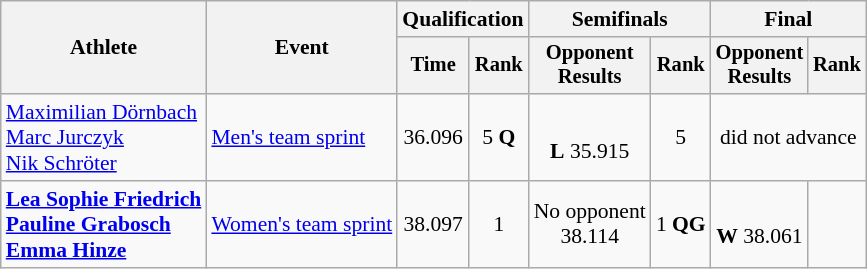<table class="wikitable" style="font-size:90%">
<tr>
<th rowspan=2>Athlete</th>
<th rowspan=2>Event</th>
<th colspan=2>Qualification</th>
<th colspan=2>Semifinals</th>
<th colspan=2>Final</th>
</tr>
<tr style="font-size:95%">
<th>Time</th>
<th>Rank</th>
<th>Opponent<br>Results</th>
<th>Rank</th>
<th>Opponent<br>Results</th>
<th>Rank</th>
</tr>
<tr align=center>
<td align=left><a href='#'>Maximilian Dörnbach</a><br><a href='#'>Marc Jurczyk</a><br><a href='#'>Nik Schröter</a></td>
<td align=left><a href='#'>Men's team sprint</a></td>
<td>36.096</td>
<td>5 <strong>Q</strong></td>
<td><br><strong>L</strong> 35.915</td>
<td>5</td>
<td colspan=2>did not advance</td>
</tr>
<tr align=center>
<td align=left><strong><a href='#'>Lea Sophie Friedrich</a><br><a href='#'>Pauline Grabosch</a><br><a href='#'>Emma Hinze</a></strong></td>
<td align=left><a href='#'>Women's team sprint</a></td>
<td>38.097</td>
<td>1</td>
<td>No opponent<br>38.114</td>
<td>1 <strong>QG</strong></td>
<td><br><strong>W</strong> 38.061</td>
<td></td>
</tr>
</table>
